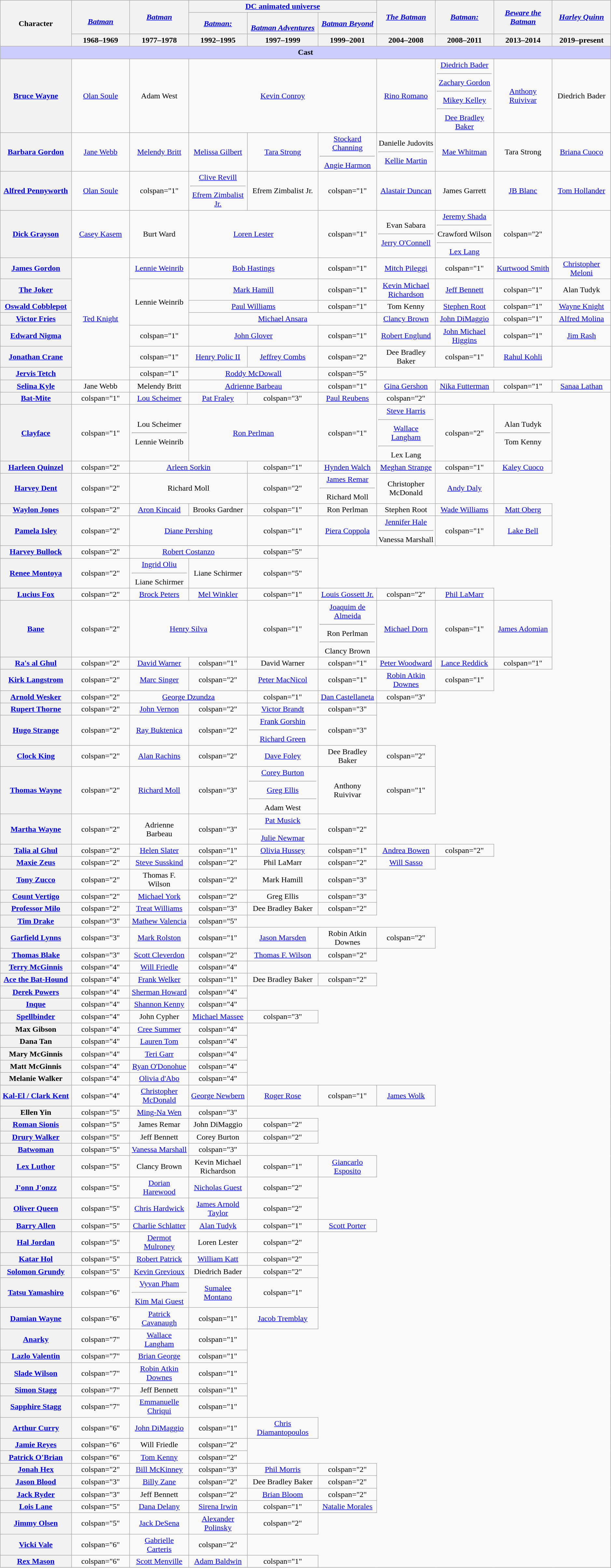<table class="wikitable" style="text-align:center; width:99%">
<tr>
<th rowspan="3" width="8.5%">Character</th>
<th rowspan="2" align="center" width="7%"><em><a href='#'><br>Batman</a></em></th>
<th rowspan="2" align="center" width="7%"><em><a href='#'> Batman</a></em></th>
<th colspan="3" align="center"><a href='#'>DC animated universe</a></th>
<th rowspan="2" align="center" width="7%"><em><a href='#'>The Batman</a></em></th>
<th rowspan="2" align="center" width="7%"><em><a href='#'>Batman:<br></a></em></th>
<th rowspan="2" align="center" width="7%"><em><a href='#'>Beware the Batman</a></em></th>
<th rowspan="2" align="center" width="7%"><em><a href='#'>Harley Quinn</a></em></th>
</tr>
<tr>
<th align="center" width="7%"><em><a href='#'>Batman:<br></a></em></th>
<th align="center" width="7%"><em><a href='#'><br>Batman Adventures</a></em></th>
<th align="center" width="7%"><em><a href='#'>Batman Beyond</a></em></th>
</tr>
<tr>
<th>1968–1969</th>
<th>1977–1978</th>
<th>1992–1995</th>
<th>1997–1999</th>
<th>1999–2001</th>
<th>2004–2008</th>
<th>2008–2011</th>
<th>2013–2014</th>
<th>2019–present</th>
</tr>
<tr>
<th colspan="10" style="background:#ccf;">Cast</th>
</tr>
<tr>
<th><a href='#'>Bruce Wayne<br></a></th>
<td><a href='#'>Olan Soule</a></td>
<td>Adam West</td>
<td colspan="3"><a href='#'>Kevin Conroy</a></td>
<td><a href='#'>Rino Romano</a></td>
<td><a href='#'>Diedrich Bader</a><hr><a href='#'>Zachary Gordon</a><hr><a href='#'>Mikey Kelley</a><hr><a href='#'>Dee Bradley Baker</a></td>
<td><a href='#'>Anthony Ruivivar</a></td>
<td>Diedrich Bader</td>
</tr>
<tr>
<th><a href='#'>Barbara Gordon<br></a></th>
<td><a href='#'>Jane Webb</a></td>
<td><a href='#'>Melendy Britt</a></td>
<td><a href='#'>Melissa Gilbert</a></td>
<td><a href='#'>Tara Strong</a></td>
<td><a href='#'>Stockard Channing</a><hr><a href='#'>Angie Harmon</a></td>
<td>Danielle Judovits<hr><a href='#'>Kellie Martin</a> </td>
<td><a href='#'>Mae Whitman</a></td>
<td>Tara Strong</td>
<td><a href='#'>Briana Cuoco</a></td>
</tr>
<tr>
<th><a href='#'>Alfred Pennyworth</a></th>
<td><a href='#'>Olan Soule</a></td>
<td>colspan="1" </td>
<td><a href='#'>Clive Revill</a><hr><a href='#'>Efrem Zimbalist Jr.</a></td>
<td>Efrem Zimbalist Jr.</td>
<td>colspan="1" </td>
<td><a href='#'>Alastair Duncan</a></td>
<td>James Garrett</td>
<td><a href='#'>JB Blanc</a></td>
<td><a href='#'>Tom Hollander</a></td>
</tr>
<tr>
<th><a href='#'>Dick Grayson<br></a></th>
<td><a href='#'>Casey Kasem</a></td>
<td>Burt Ward</td>
<td colspan="2"><a href='#'>Loren Lester</a></td>
<td>colspan="1" </td>
<td>Evan Sabara<hr><a href='#'>Jerry O'Connell</a> </td>
<td><a href='#'>Jeremy Shada</a><hr>Crawford Wilson <hr><a href='#'>Lex Lang</a> </td>
<td>colspan="2" </td>
</tr>
<tr>
<th><a href='#'>James Gordon</a></th>
<td rowspan="7"><a href='#'>Ted Knight</a></td>
<td><a href='#'>Lennie Weinrib</a></td>
<td colspan="2"><a href='#'>Bob Hastings</a></td>
<td>colspan="1" </td>
<td><a href='#'>Mitch Pileggi</a></td>
<td>colspan="1" </td>
<td><a href='#'>Kurtwood Smith</a></td>
<td><a href='#'>Christopher Meloni</a></td>
</tr>
<tr>
<th><a href='#'>The Joker</a></th>
<td rowspan="3">Lennie Weinrib</td>
<td colspan="2"><a href='#'>Mark Hamill</a></td>
<td>colspan="1" </td>
<td><a href='#'>Kevin Michael Richardson</a></td>
<td><a href='#'>Jeff Bennett</a></td>
<td>colspan="1" </td>
<td>Alan Tudyk</td>
</tr>
<tr>
<th><a href='#'>Oswald Cobblepot<br></a></th>
<td colspan="2"><a href='#'>Paul Williams</a></td>
<td>colspan="1" </td>
<td>Tom Kenny</td>
<td><a href='#'>Stephen Root</a></td>
<td>colspan="1" </td>
<td><a href='#'>Wayne Knight</a></td>
</tr>
<tr>
<th><a href='#'>Victor Fries<br></a></th>
<td colspan="3"><a href='#'>Michael Ansara</a></td>
<td><a href='#'>Clancy Brown</a></td>
<td><a href='#'>John DiMaggio</a></td>
<td>colspan="1" </td>
<td><a href='#'>Alfred Molina</a></td>
</tr>
<tr>
<th><a href='#'>Edward Nigma<br></a></th>
<td>colspan="1" </td>
<td colspan="2"><a href='#'>John Glover</a></td>
<td>colspan="1" </td>
<td><a href='#'>Robert Englund</a></td>
<td><a href='#'>John Michael Higgins</a></td>
<td>colspan="1" </td>
<td><a href='#'>Jim Rash</a></td>
</tr>
<tr>
<th><a href='#'>Jonathan Crane<br></a></th>
<td>colspan="1" </td>
<td><a href='#'>Henry Polic II</a></td>
<td><a href='#'>Jeffrey Combs</a></td>
<td>colspan="2" </td>
<td>Dee Bradley Baker</td>
<td>colspan="1" </td>
<td><a href='#'>Rahul Kohli</a></td>
</tr>
<tr>
<th><a href='#'>Jervis Tetch<br></a></th>
<td>colspan="1" </td>
<td colspan="2"><a href='#'>Roddy McDowall</a></td>
<td>colspan="5" </td>
</tr>
<tr>
<th><a href='#'>Selina Kyle<br></a></th>
<td>Jane Webb</td>
<td>Melendy Britt</td>
<td colspan="2"><a href='#'>Adrienne Barbeau</a></td>
<td>colspan="1" </td>
<td><a href='#'>Gina Gershon</a></td>
<td><a href='#'>Nika Futterman</a></td>
<td>colspan="1" </td>
<td><a href='#'>Sanaa Lathan</a></td>
</tr>
<tr>
<th><a href='#'>Bat-Mite</a></th>
<td>colspan="1" </td>
<td><a href='#'>Lou Scheimer</a></td>
<td><a href='#'>Pat Fraley</a></td>
<td>colspan="3" </td>
<td><a href='#'>Paul Reubens</a></td>
<td>colspan="2" </td>
</tr>
<tr>
<th><a href='#'>Clayface</a></th>
<td>colspan="1" </td>
<td>Lou Scheimer<hr>Lennie Weinrib</td>
<td colspan="2"><a href='#'>Ron Perlman</a></td>
<td>colspan="1" </td>
<td><a href='#'>Steve Harris</a><hr><a href='#'>Wallace Langham</a><hr>Lex Lang</td>
<td>colspan="2" </td>
<td>Alan Tudyk<hr>Tom Kenny<br></td>
</tr>
<tr>
<th><a href='#'>Harleen Quinzel<br></a></th>
<td>colspan="2" </td>
<td colspan="2"><a href='#'>Arleen Sorkin</a></td>
<td>colspan="1" </td>
<td><a href='#'>Hynden Walch</a></td>
<td><a href='#'>Meghan Strange</a></td>
<td>colspan="1" </td>
<td><a href='#'>Kaley Cuoco</a></td>
</tr>
<tr>
<th><a href='#'>Harvey Dent<br></a></th>
<td>colspan="2" </td>
<td colspan="2">Richard Moll</td>
<td>colspan="2" </td>
<td><a href='#'>James Remar</a><hr>Richard Moll</td>
<td>Christopher McDonald</td>
<td><a href='#'>Andy Daly</a></td>
</tr>
<tr>
<th><a href='#'>Waylon Jones<br></a></th>
<td>colspan="2" </td>
<td><a href='#'>Aron Kincaid</a></td>
<td>Brooks Gardner</td>
<td>colspan="1" </td>
<td>Ron Perlman</td>
<td>Stephen Root</td>
<td><a href='#'>Wade Williams</a></td>
<td><a href='#'>Matt Oberg</a></td>
</tr>
<tr>
<th><a href='#'>Pamela Isley<br></a></th>
<td>colspan="2" </td>
<td colspan="2"><a href='#'>Diane Pershing</a></td>
<td>colspan="1" </td>
<td><a href='#'>Piera Coppola</a></td>
<td><a href='#'>Jennifer Hale</a><hr>Vanessa Marshall</td>
<td>colspan="1" </td>
<td><a href='#'>Lake Bell</a></td>
</tr>
<tr>
<th><a href='#'>Harvey Bullock</a></th>
<td>colspan="2" </td>
<td colspan="2"><a href='#'>Robert Costanzo</a></td>
<td>colspan="5" </td>
</tr>
<tr>
<th><a href='#'>Renee Montoya</a></th>
<td>colspan="2" </td>
<td><a href='#'>Ingrid Oliu</a><hr>Liane Schirmer</td>
<td>Liane Schirmer</td>
<td>colspan="5" </td>
</tr>
<tr>
<th><a href='#'>Lucius Fox</a></th>
<td>colspan="2" </td>
<td><a href='#'>Brock Peters</a></td>
<td><a href='#'>Mel Winkler</a></td>
<td>colspan="1" </td>
<td><a href='#'>Louis Gossett Jr.</a></td>
<td>colspan="2" </td>
<td><a href='#'>Phil LaMarr</a></td>
</tr>
<tr>
<th><a href='#'>Bane</a></th>
<td>colspan="2" </td>
<td colspan="2"><a href='#'>Henry Silva</a></td>
<td>colspan="1" </td>
<td><a href='#'>Joaquim de Almeida</a><hr>Ron Perlman<hr>Clancy Brown</td>
<td><a href='#'>Michael Dorn</a></td>
<td>colspan="1" </td>
<td><a href='#'>James Adomian</a></td>
</tr>
<tr>
<th><a href='#'>Ra's al Ghul</a></th>
<td>colspan="2" </td>
<td><a href='#'>David Warner</a></td>
<td>colspan="1" </td>
<td>David Warner</td>
<td>colspan="1" </td>
<td><a href='#'>Peter Woodward</a></td>
<td><a href='#'>Lance Reddick</a></td>
<td>colspan="1" </td>
</tr>
<tr>
<th><a href='#'>Kirk Langstrom<br></a></th>
<td>colspan="2" </td>
<td><a href='#'>Marc Singer</a></td>
<td>colspan="2" </td>
<td><a href='#'>Peter MacNicol</a></td>
<td>colspan="1" </td>
<td><a href='#'>Robin Atkin Downes</a></td>
<td>colspan="1" </td>
</tr>
<tr>
<th><a href='#'>Arnold Wesker<br></a></th>
<td>colspan="2" </td>
<td colspan="2"><a href='#'>George Dzundza</a></td>
<td>colspan="1" </td>
<td><a href='#'>Dan Castellaneta</a></td>
<td>colspan="3" </td>
</tr>
<tr>
<th><a href='#'>Rupert Thorne</a></th>
<td>colspan="2" </td>
<td><a href='#'>John Vernon</a></td>
<td>colspan="2" </td>
<td><a href='#'>Victor Brandt</a></td>
<td>colspan="3" </td>
</tr>
<tr>
<th><a href='#'>Hugo Strange</a></th>
<td>colspan="2" </td>
<td><a href='#'>Ray Buktenica</a></td>
<td>colspan="2" </td>
<td><a href='#'>Frank Gorshin</a><hr><a href='#'>Richard Green</a></td>
<td>colspan="3" </td>
</tr>
<tr>
<th><a href='#'>Clock King</a></th>
<td>colspan="2" </td>
<td><a href='#'>Alan Rachins</a></td>
<td>colspan="2" </td>
<td><a href='#'>Dave Foley</a></td>
<td>Dee Bradley Baker</td>
<td>colspan="2" </td>
</tr>
<tr>
<th><a href='#'>Thomas Wayne</a></th>
<td>colspan="2" </td>
<td><a href='#'>Richard Moll</a></td>
<td>colspan="3" </td>
<td><a href='#'>Corey Burton</a><hr><a href='#'>Greg Ellis</a><hr>Adam West</td>
<td>Anthony Ruivivar</td>
<td>colspan="1" </td>
</tr>
<tr>
<th><a href='#'>Martha Wayne</a></th>
<td>colspan="2" </td>
<td>Adrienne Barbeau</td>
<td>colspan="3" </td>
<td><a href='#'>Pat Musick</a><hr><a href='#'>Julie Newmar</a></td>
<td>colspan="2" </td>
</tr>
<tr>
<th><a href='#'>Talia al Ghul</a></th>
<td>colspan="2" </td>
<td><a href='#'>Helen Slater</a></td>
<td>colspan="1" </td>
<td><a href='#'>Olivia Hussey</a></td>
<td>colspan="1" </td>
<td><a href='#'>Andrea Bowen</a></td>
<td>colspan="2" </td>
</tr>
<tr>
<th><a href='#'>Maxie Zeus</a></th>
<td>colspan="2" </td>
<td><a href='#'>Steve Susskind</a></td>
<td>colspan="2" </td>
<td>Phil LaMarr</td>
<td>colspan="2" </td>
<td><a href='#'>Will Sasso</a></td>
</tr>
<tr>
<th><a href='#'>Tony Zucco</a></th>
<td>colspan="2" </td>
<td>Thomas F. Wilson</td>
<td>colspan="2" </td>
<td>Mark Hamill</td>
<td>colspan="3" </td>
</tr>
<tr>
<th><a href='#'>Count Vertigo</a></th>
<td>colspan="2" </td>
<td><a href='#'>Michael York</a></td>
<td>colspan="2" </td>
<td>Greg Ellis</td>
<td>colspan="3" </td>
</tr>
<tr>
<th><a href='#'>Professor Milo</a></th>
<td>colspan="2" </td>
<td><a href='#'>Treat Williams</a></td>
<td>colspan="3" </td>
<td>Dee Bradley Baker</td>
<td>colspan="2" </td>
</tr>
<tr>
<th><a href='#'>Tim Drake<br></a></th>
<td>colspan="3" </td>
<td><a href='#'>Mathew Valencia</a></td>
<td>colspan="5" </td>
</tr>
<tr>
<th><a href='#'>Garfield Lynns<br></a></th>
<td>colspan="3" </td>
<td><a href='#'>Mark Rolston</a></td>
<td>colspan="1" </td>
<td><a href='#'>Jason Marsden</a></td>
<td>Robin Atkin Downes</td>
<td>colspan="2" </td>
</tr>
<tr>
<th><a href='#'>Thomas Blake<br></a></th>
<td>colspan="3" </td>
<td><a href='#'>Scott Cleverdon</a></td>
<td>colspan="2" </td>
<td><a href='#'>Thomas F. Wilson</a></td>
<td>colspan="2" </td>
</tr>
<tr>
<th><a href='#'>Terry McGinnis<br></a></th>
<td>colspan="4" </td>
<td><a href='#'>Will Friedle</a></td>
<td>colspan="4" </td>
</tr>
<tr>
<th><a href='#'>Ace the Bat-Hound</a></th>
<td>colspan="4" </td>
<td><a href='#'>Frank Welker</a></td>
<td>colspan="1" </td>
<td>Dee Bradley Baker</td>
<td>colspan="2" </td>
</tr>
<tr>
<th><a href='#'>Derek Powers</a></th>
<td>colspan="4" </td>
<td><a href='#'>Sherman Howard</a></td>
<td>colspan="4" </td>
</tr>
<tr>
<th><a href='#'>Inque</a></th>
<td>colspan="4" </td>
<td><a href='#'>Shannon Kenny</a></td>
<td>colspan="4" </td>
</tr>
<tr>
<th><a href='#'>Spellbinder</a></th>
<td>colspan="4" </td>
<td>John Cypher</td>
<td><a href='#'>Michael Massee</a></td>
<td>colspan="3" </td>
</tr>
<tr>
<th>Max Gibson</th>
<td>colspan="4" </td>
<td><a href='#'>Cree Summer</a></td>
<td>colspan="4" </td>
</tr>
<tr>
<th>Dana Tan</th>
<td>colspan="4" </td>
<td><a href='#'>Lauren Tom</a></td>
<td>colspan="4" </td>
</tr>
<tr>
<th>Mary McGinnis</th>
<td>colspan="4" </td>
<td><a href='#'>Teri Garr</a></td>
<td>colspan="4" </td>
</tr>
<tr>
<th>Matt McGinnis</th>
<td>colspan="4" </td>
<td><a href='#'>Ryan O'Donohue</a></td>
<td>colspan="4" </td>
</tr>
<tr>
<th>Melanie Walker</th>
<td>colspan="4" </td>
<td><a href='#'>Olivia d'Abo</a></td>
<td>colspan="4" </td>
</tr>
<tr>
<th><a href='#'>Kal-El / Clark Kent<br></a></th>
<td>colspan="4" </td>
<td><a href='#'>Christopher McDonald</a></td>
<td><a href='#'>George Newbern</a></td>
<td><a href='#'>Roger Rose</a></td>
<td>colspan="1" </td>
<td><a href='#'>James Wolk</a></td>
</tr>
<tr>
<th>Ellen Yin</th>
<td>colspan="5" </td>
<td><a href='#'>Ming-Na Wen</a></td>
<td>colspan="3" </td>
</tr>
<tr>
<th><a href='#'>Roman Sionis<br></a></th>
<td>colspan="5" </td>
<td>James Remar</td>
<td>John DiMaggio</td>
<td>colspan="2" </td>
</tr>
<tr>
<th><a href='#'>Drury Walker<br></a></th>
<td>colspan="5" </td>
<td>Jeff Bennett</td>
<td>Corey Burton</td>
<td>colspan="2" </td>
</tr>
<tr>
<th><a href='#'>Batwoman</a></th>
<td>colspan="5" </td>
<td><a href='#'>Vanessa Marshall</a></td>
<td>colspan="3" </td>
</tr>
<tr>
<th><a href='#'>Lex Luthor</a></th>
<td>colspan="5" </td>
<td>Clancy Brown</td>
<td>Kevin Michael Richardson</td>
<td>colspan="1" </td>
<td><a href='#'>Giancarlo Esposito</a></td>
</tr>
<tr>
<th><a href='#'>J'onn J'onzz<br></a></th>
<td>colspan="5" </td>
<td><a href='#'>Dorian Harewood</a></td>
<td><a href='#'>Nicholas Guest</a></td>
<td>colspan="2" </td>
</tr>
<tr>
<th><a href='#'>Oliver Queen<br></a></th>
<td>colspan="5" </td>
<td><a href='#'>Chris Hardwick</a></td>
<td><a href='#'>James Arnold Taylor</a></td>
<td>colspan="2" </td>
</tr>
<tr>
<th><a href='#'>Barry Allen<br></a></th>
<td>colspan="5" </td>
<td><a href='#'>Charlie Schlatter</a></td>
<td><a href='#'>Alan Tudyk</a></td>
<td>colspan="1" </td>
<td><a href='#'>Scott Porter</a></td>
</tr>
<tr>
<th><a href='#'>Hal Jordan<br></a></th>
<td>colspan="5" </td>
<td><a href='#'>Dermot Mulroney</a></td>
<td>Loren Lester</td>
<td>colspan="2" </td>
</tr>
<tr>
<th><a href='#'>Katar Hol<br></a></th>
<td>colspan="5" </td>
<td><a href='#'>Robert Patrick</a></td>
<td><a href='#'>William Katt</a></td>
<td>colspan="2" </td>
</tr>
<tr>
<th><a href='#'>Solomon Grundy</a></th>
<td>colspan="5" </td>
<td><a href='#'>Kevin Grevioux</a></td>
<td>Diedrich Bader</td>
<td>colspan="2" </td>
</tr>
<tr>
<th><a href='#'>Tatsu Yamashiro<br></a></th>
<td>colspan="6" </td>
<td><a href='#'>Vyvan Pham</a><hr><a href='#'>Kim Mai Guest</a></td>
<td><a href='#'>Sumalee Montano</a></td>
<td>colspan="1" </td>
</tr>
<tr>
<th><a href='#'>Damian Wayne<br></a></th>
<td>colspan="6" </td>
<td><a href='#'>Patrick Cavanaugh</a></td>
<td>colspan="1" </td>
<td><a href='#'>Jacob Tremblay</a></td>
</tr>
<tr>
<th><a href='#'>Anarky</a></th>
<td>colspan="7" </td>
<td><a href='#'>Wallace Langham</a></td>
<td>colspan="1" </td>
</tr>
<tr>
<th><a href='#'>Lazlo Valentin<br></a></th>
<td>colspan="7" </td>
<td><a href='#'>Brian George</a></td>
<td>colspan="1" </td>
</tr>
<tr>
<th><a href='#'>Slade Wilson<br></a></th>
<td>colspan="7" </td>
<td><a href='#'>Robin Atkin Downes</a></td>
<td>colspan="1" </td>
</tr>
<tr>
<th><a href='#'>Simon Stagg</a></th>
<td>colspan="7" </td>
<td>Jeff Bennett</td>
<td>colspan="1" </td>
</tr>
<tr>
<th><a href='#'>Sapphire Stagg</a></th>
<td>colspan="7" </td>
<td><a href='#'>Emmanuelle Chriqui</a></td>
<td>colspan="1" </td>
</tr>
<tr>
<th><a href='#'>Arthur Curry<br></a></th>
<td>colspan="6" </td>
<td><a href='#'>John DiMaggio</a></td>
<td>colspan="1" </td>
<td><a href='#'>Chris Diamantopoulos</a></td>
</tr>
<tr>
<th><a href='#'>Jamie Reyes<br></a></th>
<td>colspan="6" </td>
<td>Will Friedle</td>
<td>colspan="2" </td>
</tr>
<tr>
<th><a href='#'>Patrick O'Brian<br></a></th>
<td>colspan="6" </td>
<td><a href='#'>Tom Kenny</a></td>
<td>colspan="2" </td>
</tr>
<tr>
<th><a href='#'>Jonah Hex</a></th>
<td>colspan="2" </td>
<td><a href='#'>Bill McKinney</a></td>
<td>colspan="3" </td>
<td><a href='#'>Phil Morris</a></td>
<td>colspan="2" </td>
</tr>
<tr>
<th><a href='#'>Jason Blood<br></a></th>
<td>colspan="3" </td>
<td><a href='#'>Billy Zane</a></td>
<td>colspan="2" </td>
<td>Dee Bradley Baker</td>
<td>colspan="2" </td>
</tr>
<tr>
<th><a href='#'>Jack Ryder<br></a></th>
<td>colspan="3" </td>
<td>Jeff Bennett</td>
<td>colspan="2" </td>
<td><a href='#'>Brian Bloom</a></td>
<td>colspan="2" </td>
</tr>
<tr>
<th><a href='#'>Lois Lane</a></th>
<td>colspan="5" </td>
<td><a href='#'>Dana Delany</a></td>
<td><a href='#'>Sirena Irwin</a></td>
<td>colspan="1" </td>
<td><a href='#'>Natalie Morales</a></td>
</tr>
<tr>
<th><a href='#'>Jimmy Olsen</a></th>
<td>colspan="5" </td>
<td><a href='#'>Jack DeSena</a></td>
<td><a href='#'>Alexander Polinsky</a></td>
<td>colspan="2" </td>
</tr>
<tr>
<th><a href='#'>Vicki Vale</a></th>
<td>colspan="6" </td>
<td><a href='#'>Gabrielle Carteris</a></td>
<td>colspan="2" </td>
</tr>
<tr>
<th><a href='#'>Rex Mason<br></a></th>
<td>colspan="6" </td>
<td><a href='#'>Scott Menville</a></td>
<td><a href='#'>Adam Baldwin</a></td>
<td>colspan="1" </td>
</tr>
<tr>
</tr>
</table>
